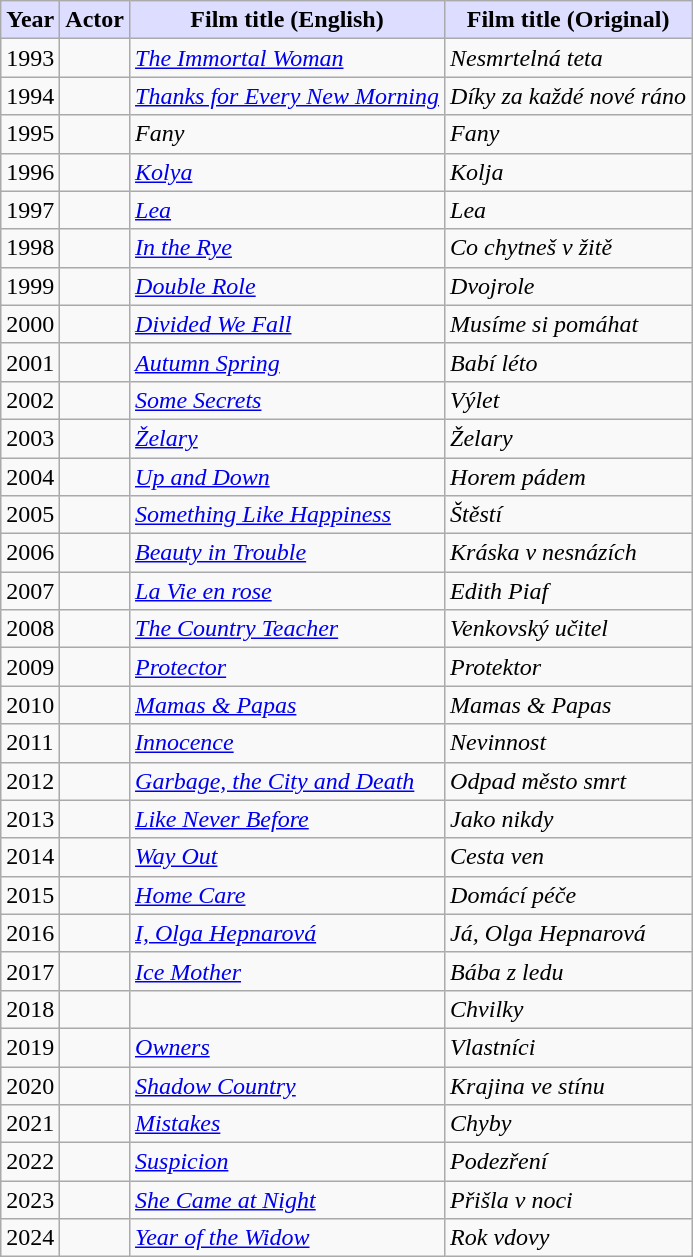<table class="wikitable sortable">
<tr>
<th style="background:#DDDDFF;">Year</th>
<th style="background:#DDDDFF;">Actor</th>
<th style="background:#DDDDFF;">Film title (English)</th>
<th style="background:#DDDDFF;">Film title (Original)</th>
</tr>
<tr>
<td>1993</td>
<td></td>
<td><em><a href='#'>The Immortal Woman</a></em></td>
<td><em>Nesmrtelná teta</em></td>
</tr>
<tr>
<td>1994</td>
<td></td>
<td><em><a href='#'>Thanks for Every New Morning</a></em></td>
<td><em>Díky za každé nové ráno</em></td>
</tr>
<tr>
<td>1995</td>
<td></td>
<td><em>Fany</em></td>
<td><em>Fany</em></td>
</tr>
<tr>
<td>1996</td>
<td></td>
<td><em><a href='#'>Kolya</a></em></td>
<td><em>Kolja</em></td>
</tr>
<tr>
<td>1997</td>
<td></td>
<td><em><a href='#'>Lea</a></em></td>
<td><em>Lea</em></td>
</tr>
<tr>
<td>1998</td>
<td></td>
<td><em><a href='#'>In the Rye</a></em></td>
<td><em>Co chytneš v žitě</em></td>
</tr>
<tr>
<td>1999</td>
<td></td>
<td><em><a href='#'>Double Role</a></em></td>
<td><em>Dvojrole</em></td>
</tr>
<tr>
<td>2000</td>
<td></td>
<td><em><a href='#'>Divided We Fall</a></em></td>
<td><em>Musíme si pomáhat</em></td>
</tr>
<tr>
<td>2001</td>
<td></td>
<td><em><a href='#'>Autumn Spring</a></em></td>
<td><em>Babí léto</em></td>
</tr>
<tr>
<td>2002</td>
<td></td>
<td><em><a href='#'>Some Secrets</a></em></td>
<td><em>Výlet</em></td>
</tr>
<tr>
<td>2003</td>
<td></td>
<td><em><a href='#'>Želary</a></em></td>
<td><em>Želary</em></td>
</tr>
<tr>
<td>2004</td>
<td></td>
<td><em><a href='#'>Up and Down</a></em></td>
<td><em>Horem pádem</em></td>
</tr>
<tr>
<td>2005</td>
<td></td>
<td><em><a href='#'>Something Like Happiness</a></em></td>
<td><em>Štěstí</em></td>
</tr>
<tr>
<td>2006</td>
<td></td>
<td><em><a href='#'>Beauty in Trouble</a></em></td>
<td><em>Kráska v nesnázích</em></td>
</tr>
<tr>
<td>2007</td>
<td></td>
<td><em><a href='#'>La Vie en rose</a></em></td>
<td><em>Edith Piaf</em></td>
</tr>
<tr>
<td>2008</td>
<td></td>
<td><em><a href='#'>The Country Teacher</a></em></td>
<td><em>Venkovský učitel</em></td>
</tr>
<tr>
<td>2009</td>
<td></td>
<td><em><a href='#'>Protector</a></em></td>
<td><em>Protektor</em></td>
</tr>
<tr>
<td>2010</td>
<td></td>
<td><em><a href='#'>Mamas & Papas</a></em></td>
<td><em>Mamas & Papas</em></td>
</tr>
<tr>
<td>2011</td>
<td></td>
<td><em><a href='#'>Innocence</a></em></td>
<td><em>Nevinnost</em></td>
</tr>
<tr>
<td>2012</td>
<td></td>
<td><em><a href='#'>Garbage, the City and Death</a></em></td>
<td><em>Odpad město smrt</em></td>
</tr>
<tr>
<td>2013</td>
<td></td>
<td><em><a href='#'>Like Never Before</a></em></td>
<td><em>Jako nikdy</em></td>
</tr>
<tr>
<td>2014</td>
<td></td>
<td><em><a href='#'>Way Out</a></em></td>
<td><em>Cesta ven</em></td>
</tr>
<tr>
<td>2015</td>
<td></td>
<td><em><a href='#'>Home Care</a></em></td>
<td><em>Domácí péče</em></td>
</tr>
<tr>
<td>2016</td>
<td></td>
<td><em><a href='#'>I, Olga Hepnarová</a></em></td>
<td><em>Já, Olga Hepnarová</em></td>
</tr>
<tr>
<td>2017</td>
<td></td>
<td><em><a href='#'>Ice Mother</a></em></td>
<td><em>Bába z ledu</em></td>
</tr>
<tr>
<td>2018</td>
<td></td>
<td><em></em></td>
<td><em>Chvilky</em></td>
</tr>
<tr>
<td>2019</td>
<td></td>
<td><em><a href='#'>Owners</a></em></td>
<td><em>Vlastníci</em></td>
</tr>
<tr>
<td>2020</td>
<td></td>
<td><em><a href='#'>Shadow Country</a></em></td>
<td><em>Krajina ve stínu</em></td>
</tr>
<tr>
<td>2021</td>
<td></td>
<td><em><a href='#'>Mistakes</a></em></td>
<td><em>Chyby</em></td>
</tr>
<tr>
<td>2022</td>
<td></td>
<td><em><a href='#'>Suspicion</a></em></td>
<td><em>Podezření</em></td>
</tr>
<tr>
<td>2023</td>
<td></td>
<td><em><a href='#'>She Came at Night</a></em></td>
<td><em>Přišla v noci</em></td>
</tr>
<tr>
<td>2024</td>
<td></td>
<td><em><a href='#'>Year of the Widow</a></em></td>
<td><em>Rok vdovy</em></td>
</tr>
</table>
